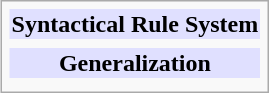<table class=infobox>
<tr>
<td align=center style="background:#e0e0ff"><strong>Syntactical Rule System</strong></td>
</tr>
<tr>
<td></td>
</tr>
<tr>
<td align=center style="background:#e0e0ff"><strong>Generalization</strong></td>
</tr>
<tr>
<td></td>
</tr>
</table>
